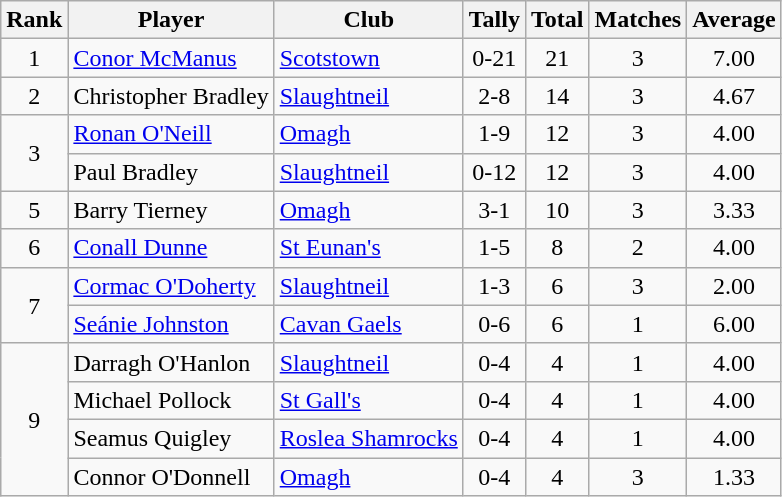<table class="wikitable">
<tr>
<th>Rank</th>
<th>Player</th>
<th>Club</th>
<th>Tally</th>
<th>Total</th>
<th>Matches</th>
<th>Average</th>
</tr>
<tr>
<td rowspan="1" style="text-align:center;">1</td>
<td><a href='#'>Conor McManus</a></td>
<td><a href='#'>Scotstown</a></td>
<td align=center>0-21</td>
<td align=center>21</td>
<td align=center>3</td>
<td align=center>7.00</td>
</tr>
<tr>
<td rowspan="1" style="text-align:center;">2</td>
<td>Christopher Bradley</td>
<td><a href='#'>Slaughtneil</a></td>
<td align=center>2-8</td>
<td align=center>14</td>
<td align=center>3</td>
<td align=center>4.67</td>
</tr>
<tr>
<td rowspan="2" style="text-align:center;">3</td>
<td><a href='#'>Ronan O'Neill</a></td>
<td><a href='#'>Omagh</a></td>
<td align=center>1-9</td>
<td align=center>12</td>
<td align=center>3</td>
<td align=center>4.00</td>
</tr>
<tr>
<td>Paul Bradley</td>
<td><a href='#'>Slaughtneil</a></td>
<td align=center>0-12</td>
<td align=center>12</td>
<td align=center>3</td>
<td align=center>4.00</td>
</tr>
<tr>
<td rowspan="1" style="text-align:center;">5</td>
<td>Barry Tierney</td>
<td><a href='#'>Omagh</a></td>
<td align=center>3-1</td>
<td align=center>10</td>
<td align=center>3</td>
<td align=center>3.33</td>
</tr>
<tr>
<td rowspan="1" style="text-align:center;">6</td>
<td><a href='#'>Conall Dunne</a></td>
<td><a href='#'>St Eunan's</a></td>
<td align=center>1-5</td>
<td align=center>8</td>
<td align=center>2</td>
<td align=center>4.00</td>
</tr>
<tr>
<td rowspan="2" style="text-align:center;">7</td>
<td><a href='#'>Cormac O'Doherty</a></td>
<td><a href='#'>Slaughtneil</a></td>
<td align=center>1-3</td>
<td align=center>6</td>
<td align=center>3</td>
<td align=center>2.00</td>
</tr>
<tr>
<td><a href='#'>Seánie Johnston</a></td>
<td><a href='#'>Cavan Gaels</a></td>
<td align=center>0-6</td>
<td align=center>6</td>
<td align=center>1</td>
<td align=center>6.00</td>
</tr>
<tr>
<td rowspan="4" style="text-align:center;">9</td>
<td>Darragh O'Hanlon</td>
<td><a href='#'>Slaughtneil</a></td>
<td align=center>0-4</td>
<td align=center>4</td>
<td align=center>1</td>
<td align=center>4.00</td>
</tr>
<tr>
<td>Michael Pollock</td>
<td><a href='#'>St Gall's</a></td>
<td align=center>0-4</td>
<td align=center>4</td>
<td align=center>1</td>
<td align=center>4.00</td>
</tr>
<tr>
<td>Seamus Quigley</td>
<td><a href='#'>Roslea Shamrocks</a></td>
<td align=center>0-4</td>
<td align=center>4</td>
<td align=center>1</td>
<td align=center>4.00</td>
</tr>
<tr>
<td>Connor O'Donnell</td>
<td><a href='#'>Omagh</a></td>
<td align=center>0-4</td>
<td align=center>4</td>
<td align=center>3</td>
<td align=center>1.33</td>
</tr>
</table>
